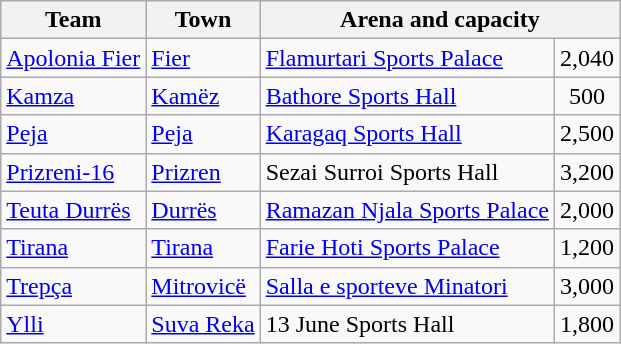<table class="wikitable">
<tr>
<th>Team</th>
<th>Town</th>
<th colspan="2">Arena and capacity</th>
</tr>
<tr>
<td> <a href='#'>Apolonia Fier</a></td>
<td><a href='#'>Fier</a></td>
<td><a href='#'>Flamurtari Sports Palace</a></td>
<td align="center">2,040</td>
</tr>
<tr>
<td> <a href='#'>Kamza</a></td>
<td><a href='#'>Kamëz</a></td>
<td><a href='#'>Bathore Sports Hall</a></td>
<td align="center">500</td>
</tr>
<tr>
<td> <a href='#'>Peja</a></td>
<td><a href='#'>Peja</a></td>
<td><a href='#'>Karagaq Sports Hall</a></td>
<td>2,500</td>
</tr>
<tr>
<td> <a href='#'>Prizreni-16</a></td>
<td><a href='#'>Prizren</a></td>
<td>Sezai Surroi Sports Hall</td>
<td align="center">3,200</td>
</tr>
<tr>
<td> <a href='#'>Teuta Durrës</a></td>
<td><a href='#'>Durrës</a></td>
<td><a href='#'>Ramazan Njala Sports Palace</a></td>
<td>2,000</td>
</tr>
<tr>
<td> <a href='#'>Tirana</a></td>
<td><a href='#'>Tirana</a></td>
<td><a href='#'>Farie Hoti Sports Palace</a></td>
<td>1,200</td>
</tr>
<tr>
<td> <a href='#'>Trepça</a></td>
<td><a href='#'>Mitrovicë</a></td>
<td><a href='#'>Salla e sporteve Minatori</a></td>
<td>3,000</td>
</tr>
<tr>
<td> <a href='#'>Ylli</a></td>
<td><a href='#'>Suva Reka</a></td>
<td>13 June Sports Hall</td>
<td>1,800</td>
</tr>
</table>
